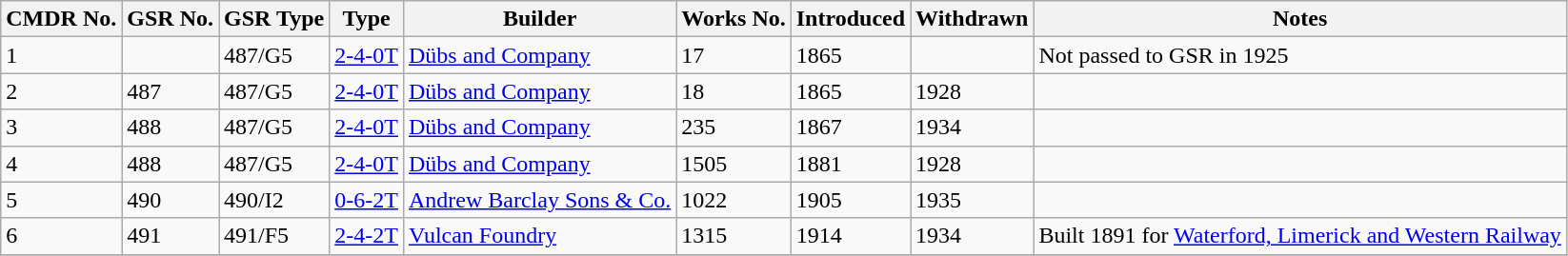<table class="wikitable">
<tr>
<th>CMDR No.</th>
<th>GSR No.</th>
<th>GSR Type</th>
<th>Type</th>
<th>Builder</th>
<th>Works No.</th>
<th>Introduced</th>
<th>Withdrawn</th>
<th>Notes</th>
</tr>
<tr>
<td>1</td>
<td></td>
<td>487/G5</td>
<td><a href='#'>2-4-0T</a></td>
<td><a href='#'>Dübs and Company</a></td>
<td>17</td>
<td>1865</td>
<td></td>
<td>Not passed to GSR in 1925</td>
</tr>
<tr>
<td>2</td>
<td>487</td>
<td>487/G5</td>
<td><a href='#'>2-4-0T</a></td>
<td><a href='#'>Dübs and Company</a></td>
<td>18</td>
<td>1865</td>
<td>1928</td>
<td></td>
</tr>
<tr>
<td>3</td>
<td>488</td>
<td>487/G5</td>
<td><a href='#'>2-4-0T</a></td>
<td><a href='#'>Dübs and Company</a></td>
<td>235</td>
<td>1867</td>
<td>1934</td>
<td></td>
</tr>
<tr>
<td>4</td>
<td>488</td>
<td>487/G5</td>
<td><a href='#'>2-4-0T</a></td>
<td><a href='#'>Dübs and Company</a></td>
<td>1505</td>
<td>1881</td>
<td>1928</td>
<td></td>
</tr>
<tr>
<td>5</td>
<td>490</td>
<td>490/I2</td>
<td><a href='#'>0-6-2T</a></td>
<td><a href='#'>Andrew Barclay Sons & Co.</a></td>
<td>1022</td>
<td>1905</td>
<td>1935</td>
<td></td>
</tr>
<tr>
<td>6</td>
<td>491</td>
<td>491/F5</td>
<td><a href='#'>2-4-2T</a></td>
<td><a href='#'>Vulcan Foundry</a></td>
<td>1315</td>
<td>1914</td>
<td>1934</td>
<td>Built 1891 for <a href='#'>Waterford, Limerick and Western Railway</a></td>
</tr>
<tr>
</tr>
</table>
